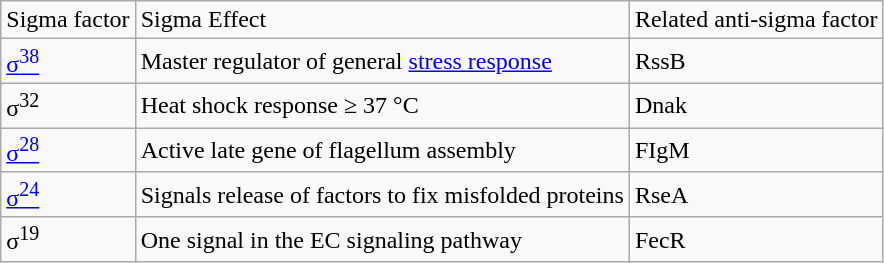<table class="wikitable">
<tr>
<td>Sigma factor</td>
<td>Sigma Effect</td>
<td>Related anti-sigma factor</td>
</tr>
<tr>
<td><a href='#'>σ<sup>38</sup></a></td>
<td>Master regulator of general <a href='#'>stress response</a></td>
<td>RssB</td>
</tr>
<tr>
<td>σ<sup>32</sup></td>
<td>Heat shock response ≥ 37 °C</td>
<td>Dnak</td>
</tr>
<tr>
<td><a href='#'>σ<sup>28</sup></a></td>
<td>Active late gene of flagellum assembly</td>
<td>FIgM</td>
</tr>
<tr>
<td><a href='#'>σ<sup>24</sup></a></td>
<td>Signals release of factors to fix misfolded proteins</td>
<td>RseA</td>
</tr>
<tr>
<td>σ<sup>19</sup></td>
<td>One signal in the EC signaling pathway</td>
<td>FecR</td>
</tr>
</table>
